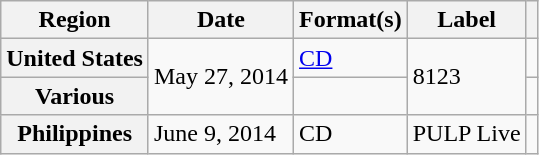<table class="wikitable plainrowheaders">
<tr>
<th scope="col">Region</th>
<th scope="col">Date</th>
<th scope="col">Format(s)</th>
<th scope="col">Label</th>
<th scope="col"></th>
</tr>
<tr>
<th scope="row">United States</th>
<td rowspan="2">May 27, 2014</td>
<td><a href='#'>CD</a></td>
<td rowspan="2">8123</td>
<td style="text-align:center;"></td>
</tr>
<tr>
<th scope="row">Various</th>
<td></td>
<td style="text-align:center;"></td>
</tr>
<tr>
<th scope="row">Philippines</th>
<td>June 9, 2014</td>
<td>CD</td>
<td>PULP Live</td>
<td style="text-align:center;"></td>
</tr>
</table>
